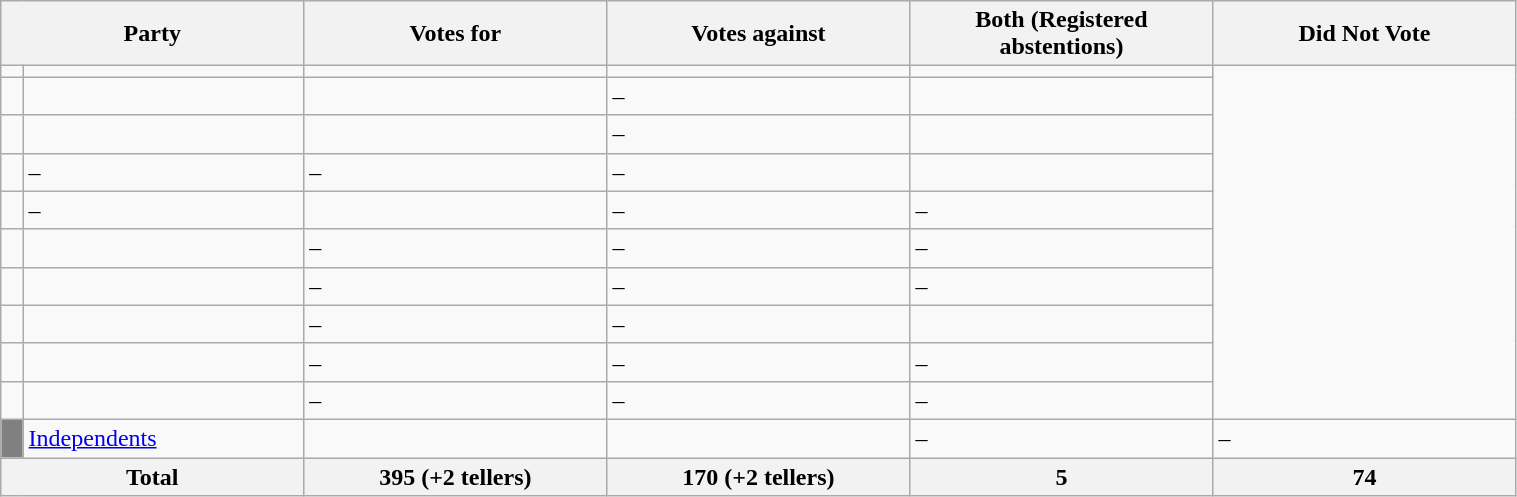<table class="wikitable" style="width:80%">
<tr>
<th style="width:20%;" colspan="2">Party</th>
<th style="width:20%;">Votes for</th>
<th style="width:20%;">Votes against</th>
<th style="width:20%;">Both (Registered abstentions)</th>
<th style="width:20%;">Did Not Vote</th>
</tr>
<tr>
<td></td>
<td></td>
<td></td>
<td></td>
<td></td>
</tr>
<tr>
<td></td>
<td></td>
<td></td>
<td>–</td>
<td></td>
</tr>
<tr>
<td></td>
<td></td>
<td></td>
<td>–</td>
<td></td>
</tr>
<tr>
<td></td>
<td>–</td>
<td>–</td>
<td>–</td>
<td></td>
</tr>
<tr>
<td></td>
<td>–</td>
<td></td>
<td>–</td>
<td>–</td>
</tr>
<tr>
<td></td>
<td></td>
<td>–</td>
<td>–</td>
<td>–</td>
</tr>
<tr>
<td></td>
<td></td>
<td>–</td>
<td>–</td>
<td>–</td>
</tr>
<tr>
<td></td>
<td></td>
<td>–</td>
<td>–</td>
<td></td>
</tr>
<tr>
<td></td>
<td></td>
<td>–</td>
<td>–</td>
<td>–</td>
</tr>
<tr>
<td></td>
<td></td>
<td>–</td>
<td>–</td>
<td>–</td>
</tr>
<tr>
<td style="color:inherit;background:gray;"></td>
<td align=left><a href='#'>Independents</a></td>
<td></td>
<td></td>
<td>–</td>
<td>–</td>
</tr>
<tr>
<th colspan=2>Total</th>
<th>395 (+2 tellers)</th>
<th>170 (+2 tellers)</th>
<th>5</th>
<th>74</th>
</tr>
</table>
